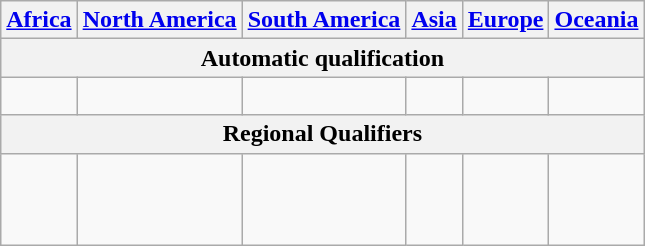<table class="wikitable">
<tr>
<th><a href='#'>Africa</a></th>
<th><a href='#'>North America</a></th>
<th><a href='#'>South America</a></th>
<th><a href='#'>Asia</a></th>
<th><a href='#'>Europe</a></th>
<th><a href='#'>Oceania</a></th>
</tr>
<tr>
<th colspan="6">Automatic qualification</th>
</tr>
<tr>
<td></td>
<td></td>
<td></td>
<td></td>
<td></td>
<td><br></td>
</tr>
<tr>
<th colspan="6">Regional Qualifiers</th>
</tr>
<tr>
<td></td>
<td></td>
<td><br></td>
<td> <br> </td>
<td><br><br><br></td>
<td></td>
</tr>
</table>
